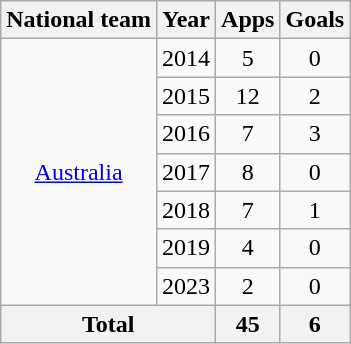<table class="wikitable" style="text-align:center">
<tr>
<th>National team</th>
<th>Year</th>
<th>Apps</th>
<th>Goals</th>
</tr>
<tr>
<td rowspan="7"><a href='#'>Australia</a></td>
<td>2014</td>
<td>5</td>
<td>0</td>
</tr>
<tr>
<td>2015</td>
<td>12</td>
<td>2</td>
</tr>
<tr>
<td>2016</td>
<td>7</td>
<td>3</td>
</tr>
<tr>
<td>2017</td>
<td>8</td>
<td>0</td>
</tr>
<tr>
<td>2018</td>
<td>7</td>
<td>1</td>
</tr>
<tr>
<td>2019</td>
<td>4</td>
<td>0</td>
</tr>
<tr>
<td>2023</td>
<td>2</td>
<td>0</td>
</tr>
<tr>
<th colspan="2">Total</th>
<th>45</th>
<th>6</th>
</tr>
</table>
